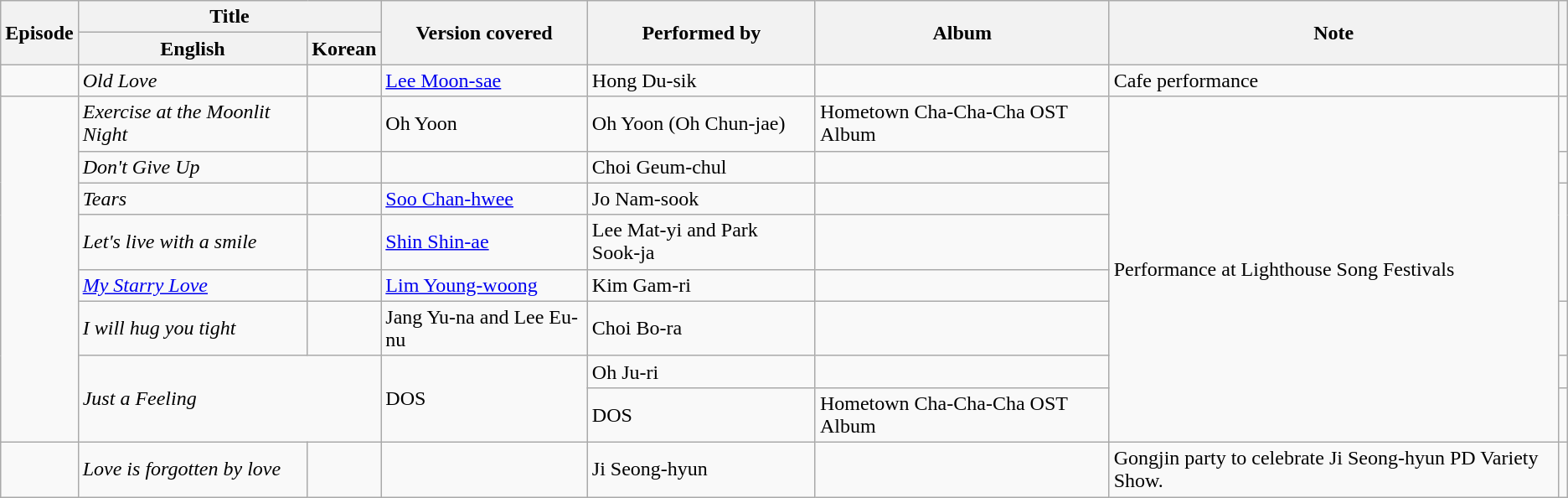<table class="wikitable unsortable plainrowheaders">
<tr>
<th rowspan="2" scope="col">Episode</th>
<th colspan="2" scope="col">Title</th>
<th rowspan="2" scope="col">Version covered</th>
<th rowspan="2" scope="col">Performed by</th>
<th rowspan="2" scope="col">Album</th>
<th rowspan="2" class="unsortable" scope="col">Note</th>
<th rowspan="2" class="unsortable" scope="col"></th>
</tr>
<tr>
<th>English</th>
<th>Korean</th>
</tr>
<tr>
<td></td>
<td><em>Old Love</em></td>
<td></td>
<td><a href='#'>Lee Moon-sae</a></td>
<td>Hong Du-sik</td>
<td></td>
<td>Cafe performance</td>
<td></td>
</tr>
<tr>
<td rowspan="8"></td>
<td><em>Exercise at the Moonlit Night</em></td>
<td></td>
<td>Oh Yoon</td>
<td>Oh Yoon (Oh Chun-jae)</td>
<td>Hometown Cha-Cha-Cha OST Album</td>
<td rowspan="8">Performance at Lighthouse Song Festivals</td>
<td></td>
</tr>
<tr>
<td><em>Don't Give Up</em></td>
<td></td>
<td></td>
<td>Choi Geum-chul</td>
<td></td>
<td></td>
</tr>
<tr>
<td><em>Tears</em></td>
<td></td>
<td><a href='#'>Soo Chan-hwee</a></td>
<td>Jo Nam-sook</td>
<td></td>
<td rowspan="3"></td>
</tr>
<tr>
<td><em>Let's live with a smile</em></td>
<td></td>
<td><a href='#'>Shin Shin-ae</a></td>
<td>Lee Mat-yi and Park Sook-ja</td>
<td></td>
</tr>
<tr>
<td><em><a href='#'>My Starry Love</a></em></td>
<td></td>
<td><a href='#'>Lim Young-woong</a></td>
<td>Kim Gam-ri</td>
<td></td>
</tr>
<tr>
<td><em>I will hug you tight</em></td>
<td></td>
<td>Jang Yu-na and Lee Eu-nu</td>
<td>Choi Bo-ra</td>
<td></td>
<td></td>
</tr>
<tr>
<td rowspan="2" colspan="2"><em>Just a Feeling</em></td>
<td rowspan="2">DOS</td>
<td>Oh Ju-ri</td>
<td></td>
<td></td>
</tr>
<tr>
<td>DOS</td>
<td>Hometown Cha-Cha-Cha OST Album</td>
<td></td>
</tr>
<tr>
<td></td>
<td><em>Love is forgotten by love</em></td>
<td></td>
<td></td>
<td>Ji Seong-hyun</td>
<td></td>
<td>Gongjin party to celebrate Ji Seong-hyun PD Variety Show.</td>
<td></td>
</tr>
</table>
